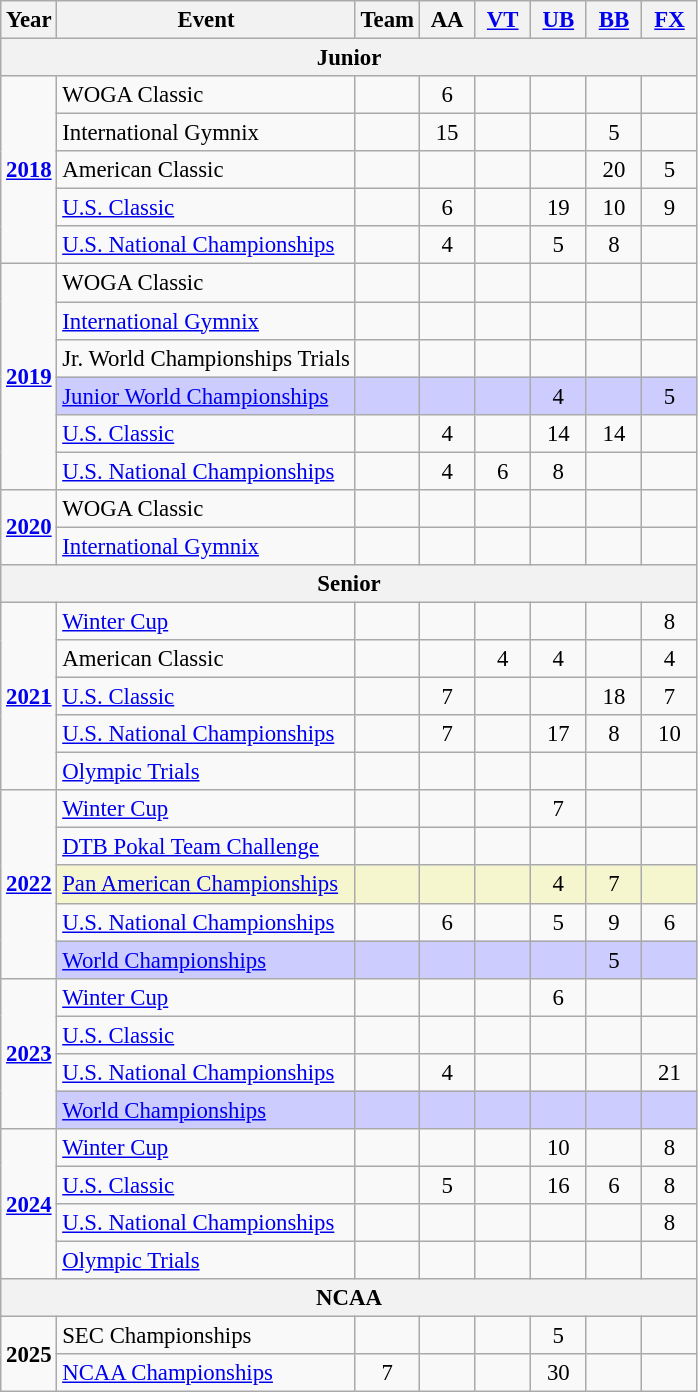<table class="wikitable" style="text-align:center; font-size:95%;">
<tr>
<th align=center>Year</th>
<th align=center>Event</th>
<th style="width:30px;">Team</th>
<th style="width:30px;">AA</th>
<th style="width:30px;"><a href='#'>VT</a></th>
<th style="width:30px;"><a href='#'>UB</a></th>
<th style="width:30px;"><a href='#'>BB</a></th>
<th style="width:30px;"><a href='#'>FX</a></th>
</tr>
<tr>
<th colspan="8"><strong>Junior</strong></th>
</tr>
<tr>
<td rowspan="5"><strong><a href='#'>2018</a></strong></td>
<td align=left>WOGA Classic</td>
<td></td>
<td>6</td>
<td></td>
<td></td>
<td></td>
<td></td>
</tr>
<tr>
<td align=left>International Gymnix</td>
<td></td>
<td>15</td>
<td></td>
<td></td>
<td>5</td>
<td></td>
</tr>
<tr>
<td align=left>American Classic</td>
<td></td>
<td></td>
<td></td>
<td></td>
<td>20</td>
<td>5</td>
</tr>
<tr>
<td align=left><a href='#'>U.S. Classic</a></td>
<td></td>
<td>6</td>
<td></td>
<td>19</td>
<td>10</td>
<td>9</td>
</tr>
<tr>
<td align=left><a href='#'>U.S. National Championships</a></td>
<td></td>
<td>4</td>
<td></td>
<td>5</td>
<td>8</td>
<td></td>
</tr>
<tr>
<td rowspan="6"><strong><a href='#'>2019</a></strong></td>
<td align=left>WOGA Classic</td>
<td></td>
<td></td>
<td></td>
<td></td>
<td></td>
<td></td>
</tr>
<tr>
<td align=left><a href='#'>International Gymnix</a></td>
<td></td>
<td></td>
<td></td>
<td></td>
<td></td>
<td></td>
</tr>
<tr>
<td align=left>Jr. World Championships Trials</td>
<td></td>
<td></td>
<td></td>
<td></td>
<td></td>
<td></td>
</tr>
<tr bgcolor=#CCCCFF>
<td align=left><a href='#'>Junior World Championships</a></td>
<td></td>
<td></td>
<td></td>
<td>4</td>
<td></td>
<td>5</td>
</tr>
<tr>
<td align=left><a href='#'>U.S. Classic</a></td>
<td></td>
<td>4</td>
<td></td>
<td>14</td>
<td>14</td>
<td></td>
</tr>
<tr>
<td align=left><a href='#'>U.S. National Championships</a></td>
<td></td>
<td>4</td>
<td>6</td>
<td>8</td>
<td></td>
<td></td>
</tr>
<tr>
<td rowspan="2"><strong><a href='#'>2020</a></strong></td>
<td align=left>WOGA Classic</td>
<td></td>
<td></td>
<td></td>
<td></td>
<td></td>
<td></td>
</tr>
<tr>
<td align=left><a href='#'>International Gymnix</a></td>
<td></td>
<td></td>
<td></td>
<td></td>
<td></td>
<td></td>
</tr>
<tr>
<th colspan="8"><strong>Senior</strong></th>
</tr>
<tr>
<td rowspan="5"><strong><a href='#'>2021</a></strong></td>
<td align=left><a href='#'>Winter Cup</a></td>
<td></td>
<td></td>
<td></td>
<td></td>
<td></td>
<td>8</td>
</tr>
<tr>
<td align=left>American Classic</td>
<td></td>
<td></td>
<td>4</td>
<td>4</td>
<td></td>
<td>4</td>
</tr>
<tr>
<td align=left><a href='#'>U.S. Classic</a></td>
<td></td>
<td>7</td>
<td></td>
<td></td>
<td>18</td>
<td>7</td>
</tr>
<tr>
<td align=left><a href='#'>U.S. National Championships</a></td>
<td></td>
<td>7</td>
<td></td>
<td>17</td>
<td>8</td>
<td>10</td>
</tr>
<tr>
<td align=left><a href='#'>Olympic Trials</a></td>
<td></td>
<td></td>
<td></td>
<td></td>
<td></td>
<td></td>
</tr>
<tr>
<td rowspan="5"><strong><a href='#'>2022</a></strong></td>
<td align=left><a href='#'>Winter Cup</a></td>
<td></td>
<td></td>
<td></td>
<td>7</td>
<td></td>
<td></td>
</tr>
<tr>
<td align=left><a href='#'>DTB Pokal Team Challenge</a></td>
<td></td>
<td></td>
<td></td>
<td></td>
<td></td>
<td></td>
</tr>
<tr bgcolor=#F5F6CE>
<td align=left><a href='#'>Pan American Championships</a></td>
<td></td>
<td></td>
<td></td>
<td>4</td>
<td>7</td>
<td></td>
</tr>
<tr>
<td align=left><a href='#'>U.S. National Championships</a></td>
<td></td>
<td>6</td>
<td></td>
<td>5</td>
<td>9</td>
<td>6</td>
</tr>
<tr bgcolor=#CCCCFF>
<td align=left><a href='#'>World Championships</a></td>
<td></td>
<td></td>
<td></td>
<td></td>
<td>5</td>
<td></td>
</tr>
<tr>
<td rowspan="4"><strong><a href='#'>2023</a></strong></td>
<td align=left><a href='#'>Winter Cup</a></td>
<td></td>
<td></td>
<td></td>
<td>6</td>
<td></td>
<td></td>
</tr>
<tr>
<td align=left><a href='#'>U.S. Classic</a></td>
<td></td>
<td></td>
<td></td>
<td></td>
<td></td>
<td></td>
</tr>
<tr>
<td align=left><a href='#'>U.S. National Championships</a></td>
<td></td>
<td>4</td>
<td></td>
<td></td>
<td></td>
<td>21</td>
</tr>
<tr bgcolor=#CCCCFF>
<td align=left><a href='#'>World Championships</a></td>
<td></td>
<td></td>
<td></td>
<td></td>
<td></td>
<td></td>
</tr>
<tr>
<td rowspan = "4"><a href='#'><strong>2024</strong></a></td>
<td align = left><a href='#'>Winter Cup</a></td>
<td></td>
<td></td>
<td></td>
<td>10</td>
<td></td>
<td>8</td>
</tr>
<tr>
<td align=left><a href='#'>U.S. Classic</a></td>
<td></td>
<td>5</td>
<td></td>
<td>16</td>
<td>6</td>
<td>8</td>
</tr>
<tr>
<td align=left><a href='#'>U.S. National Championships</a></td>
<td></td>
<td></td>
<td></td>
<td></td>
<td></td>
<td>8</td>
</tr>
<tr>
<td align=left><a href='#'>Olympic Trials</a></td>
<td></td>
<td></td>
<td></td>
<td></td>
<td></td>
<td></td>
</tr>
<tr>
<th colspan="8">NCAA</th>
</tr>
<tr>
<td rowspan="2"><strong>2025</strong></td>
<td align=left>SEC Championships</td>
<td></td>
<td></td>
<td></td>
<td>5</td>
<td></td>
<td></td>
</tr>
<tr>
<td align=left><a href='#'>NCAA Championships</a></td>
<td>7</td>
<td></td>
<td></td>
<td>30</td>
<td></td>
<td></td>
</tr>
</table>
